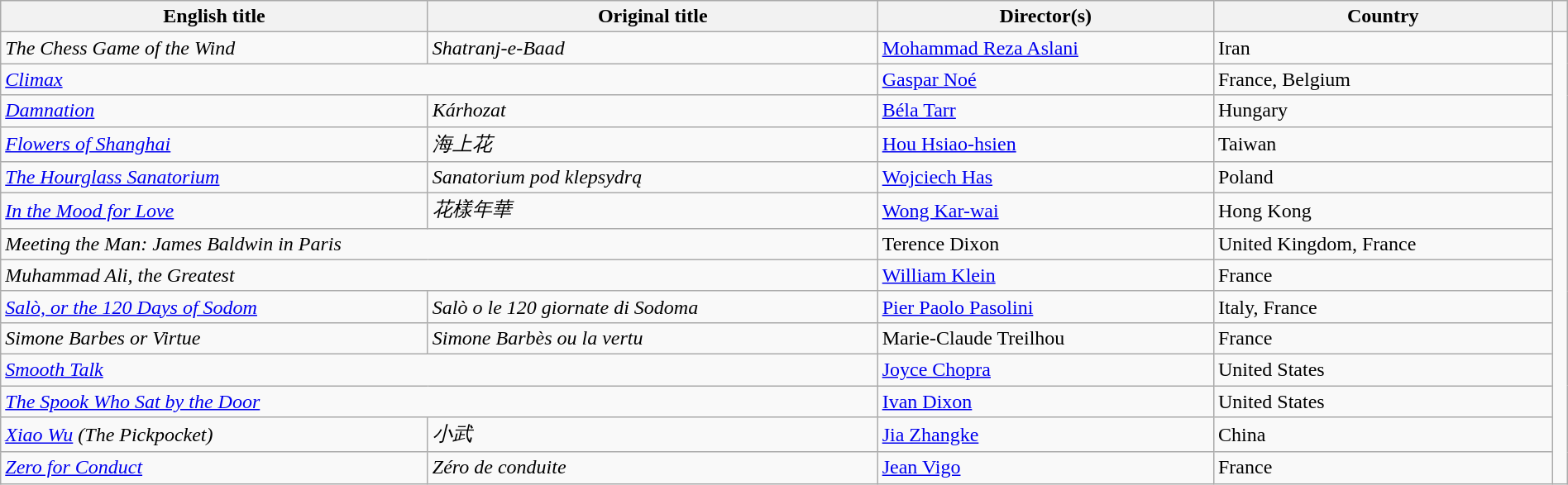<table class="wikitable" width="100%">
<tr>
<th>English title</th>
<th>Original title</th>
<th>Director(s)</th>
<th>Country</th>
<th></th>
</tr>
<tr>
<td><em>The Chess Game of the Wind</em></td>
<td><em>Shatranj-e-Baad</em></td>
<td><a href='#'>Mohammad Reza Aslani</a></td>
<td>Iran</td>
<td rowspan="14"></td>
</tr>
<tr>
<td colspan="2"><em><a href='#'>Climax</a></em></td>
<td><a href='#'>Gaspar Noé</a></td>
<td>France, Belgium</td>
</tr>
<tr>
<td><em><a href='#'>Damnation</a></em></td>
<td><em>Kárhozat</em></td>
<td><a href='#'>Béla Tarr</a></td>
<td>Hungary</td>
</tr>
<tr>
<td><em><a href='#'>Flowers of Shanghai</a></em></td>
<td><em>海上花</em></td>
<td><a href='#'>Hou Hsiao-hsien</a></td>
<td>Taiwan</td>
</tr>
<tr>
<td><em><a href='#'>The Hourglass Sanatorium</a></em></td>
<td><em>Sanatorium pod klepsydrą</em></td>
<td><a href='#'>Wojciech Has</a></td>
<td>Poland</td>
</tr>
<tr>
<td><em><a href='#'>In the Mood for Love</a></em></td>
<td><em>花樣年華</em></td>
<td><a href='#'>Wong Kar-wai</a></td>
<td>Hong Kong</td>
</tr>
<tr>
<td colspan="2"><em>Meeting the Man: James Baldwin in Paris</em></td>
<td>Terence Dixon</td>
<td>United Kingdom, France</td>
</tr>
<tr>
<td colspan="2"><em>Muhammad Ali, the Greatest</em></td>
<td><a href='#'>William Klein</a></td>
<td>France</td>
</tr>
<tr>
<td><em><a href='#'>Salò, or the 120 Days of Sodom</a></em></td>
<td><em>Salò o le 120 giornate di Sodoma</em></td>
<td><a href='#'>Pier Paolo Pasolini</a></td>
<td>Italy, France</td>
</tr>
<tr>
<td><em>Simone Barbes or Virtue</em></td>
<td><em>Simone Barbès ou la vertu</em></td>
<td>Marie-Claude Treilhou</td>
<td>France</td>
</tr>
<tr>
<td colspan="2"><em><a href='#'>Smooth Talk</a></em></td>
<td><a href='#'>Joyce Chopra</a></td>
<td>United States</td>
</tr>
<tr>
<td colspan="2"><em><a href='#'>The Spook Who Sat by the Door</a></em></td>
<td><a href='#'>Ivan Dixon</a></td>
<td>United States</td>
</tr>
<tr>
<td><em><a href='#'>Xiao Wu</a> (The Pickpocket)</em></td>
<td><em>小武</em></td>
<td><a href='#'>Jia Zhangke</a></td>
<td>China</td>
</tr>
<tr>
<td><em><a href='#'>Zero for Conduct</a></em></td>
<td><em>Zéro de conduite</em></td>
<td><a href='#'>Jean Vigo</a></td>
<td>France</td>
</tr>
</table>
